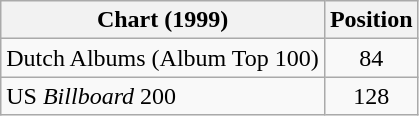<table class="wikitable sortable plainrowheaders">
<tr>
<th>Chart (1999)</th>
<th>Position</th>
</tr>
<tr>
<td>Dutch Albums (Album Top 100)</td>
<td style="text-align:center">84</td>
</tr>
<tr>
<td>US <em>Billboard</em> 200</td>
<td style="text-align:center">128</td>
</tr>
</table>
